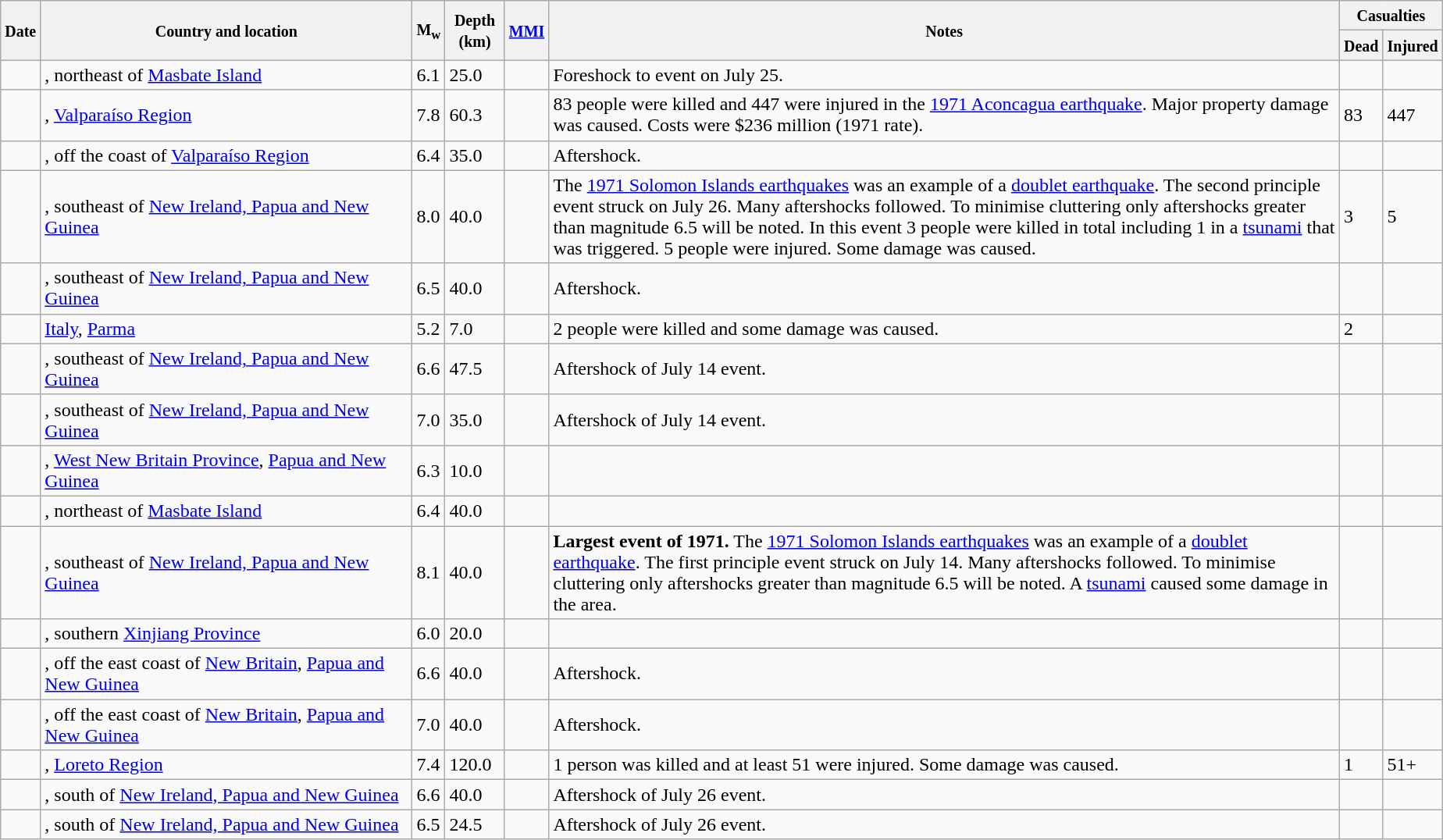<table class="wikitable sortable sort-under" style="border:1px black; margin-left:1em;">
<tr>
<th rowspan="2"><small>Date</small></th>
<th rowspan="2" style="width: 310px"><small>Country and location</small></th>
<th rowspan="2"><small>M<sub>w</sub></small></th>
<th rowspan="2"><small>Depth (km)</small></th>
<th rowspan="2"><small><a href='#'>MMI</a></small></th>
<th rowspan="2" class="unsortable"><small>Notes</small></th>
<th colspan="2"><small>Casualties</small></th>
</tr>
<tr>
<th><small>Dead</small></th>
<th><small>Injured</small></th>
</tr>
<tr>
<td></td>
<td>, northeast of <a href='#'>Masbate Island</a></td>
<td>6.1</td>
<td>25.0</td>
<td></td>
<td>Foreshock to event on July 25.</td>
<td></td>
<td></td>
</tr>
<tr>
<td></td>
<td>, <a href='#'>Valparaíso Region</a></td>
<td>7.8</td>
<td>60.3</td>
<td></td>
<td>83 people were killed and 447 were injured in the <a href='#'>1971 Aconcagua earthquake</a>. Major property damage was caused. Costs were $236 million (1971 rate).</td>
<td>83</td>
<td>447</td>
</tr>
<tr>
<td></td>
<td>, off the coast of <a href='#'>Valparaíso Region</a></td>
<td>6.4</td>
<td>35.0</td>
<td></td>
<td>Aftershock.</td>
<td></td>
<td></td>
</tr>
<tr>
<td></td>
<td>, southeast of <a href='#'>New Ireland, Papua and New Guinea</a></td>
<td>8.0</td>
<td>40.0</td>
<td></td>
<td>The <a href='#'>1971 Solomon Islands earthquakes</a> was an example of a <a href='#'>doublet earthquake</a>. The second principle event struck on July 26. Many aftershocks followed. To minimise cluttering only aftershocks greater than magnitude 6.5 will be noted. In this event 3 people were killed in total including 1 in a <a href='#'>tsunami</a> that was triggered. 5 people were injured. Some damage was caused.</td>
<td>3</td>
<td>5</td>
</tr>
<tr>
<td></td>
<td>, southeast of <a href='#'>New Ireland, Papua and New Guinea</a></td>
<td>6.5</td>
<td>40.0</td>
<td></td>
<td>Aftershock.</td>
<td></td>
<td></td>
</tr>
<tr>
<td></td>
<td> <a href='#'>Italy</a>, <a href='#'>Parma</a></td>
<td>5.2</td>
<td>7.0</td>
<td></td>
<td>2 people were killed and some damage was caused.</td>
<td>2</td>
<td></td>
</tr>
<tr>
<td></td>
<td>, southeast of <a href='#'>New Ireland, Papua and New Guinea</a></td>
<td>6.6</td>
<td>47.5</td>
<td></td>
<td>Aftershock of July 14 event.</td>
<td></td>
<td></td>
</tr>
<tr>
<td></td>
<td>, southeast of <a href='#'>New Ireland, Papua and New Guinea</a></td>
<td>7.0</td>
<td>35.0</td>
<td></td>
<td>Aftershock of July 14 event.</td>
<td></td>
<td></td>
</tr>
<tr>
<td></td>
<td>, <a href='#'>West New Britain Province</a>, <a href='#'>Papua and New Guinea</a></td>
<td>6.3</td>
<td>10.0</td>
<td></td>
<td></td>
<td></td>
<td></td>
</tr>
<tr>
<td></td>
<td>, northeast of <a href='#'>Masbate Island</a></td>
<td>6.4</td>
<td>40.0</td>
<td></td>
<td></td>
<td></td>
<td></td>
</tr>
<tr>
<td></td>
<td>, southeast of <a href='#'>New Ireland, Papua and New Guinea</a></td>
<td>8.1</td>
<td>40.0</td>
<td></td>
<td><strong>Largest event of 1971.</strong> The <a href='#'>1971 Solomon Islands earthquakes</a> was an example of a <a href='#'>doublet earthquake</a>. The first principle event struck on July 14. Many aftershocks followed. To minimise cluttering only aftershocks greater than magnitude 6.5 will be noted. A <a href='#'>tsunami</a> caused some damage in the area.</td>
<td></td>
<td></td>
</tr>
<tr>
<td></td>
<td>, southern <a href='#'>Xinjiang Province</a></td>
<td>6.0</td>
<td>20.0</td>
<td></td>
<td></td>
<td></td>
<td></td>
</tr>
<tr>
<td></td>
<td>, off the east coast of <a href='#'>New Britain</a>, <a href='#'>Papua and New Guinea</a></td>
<td>6.6</td>
<td>40.0</td>
<td></td>
<td>Aftershock.</td>
<td></td>
<td></td>
</tr>
<tr>
<td></td>
<td>, off the east coast of <a href='#'>New Britain</a>, <a href='#'>Papua and New Guinea</a></td>
<td>7.0</td>
<td>40.0</td>
<td></td>
<td>Aftershock.</td>
<td></td>
<td></td>
</tr>
<tr>
<td></td>
<td>, <a href='#'>Loreto Region</a></td>
<td>7.4</td>
<td>120.0</td>
<td></td>
<td>1 person was killed and at least 51 were injured. Some damage was caused.</td>
<td>1</td>
<td>51+</td>
</tr>
<tr>
<td></td>
<td>, south of <a href='#'>New Ireland, Papua and New Guinea</a></td>
<td>6.6</td>
<td>40.0</td>
<td></td>
<td>Aftershock of July 26 event.</td>
<td></td>
<td></td>
</tr>
<tr>
<td></td>
<td>, south of <a href='#'>New Ireland, Papua and New Guinea</a></td>
<td>6.5</td>
<td>24.5</td>
<td></td>
<td>Aftershock of July 26 event.</td>
<td></td>
<td></td>
</tr>
</table>
